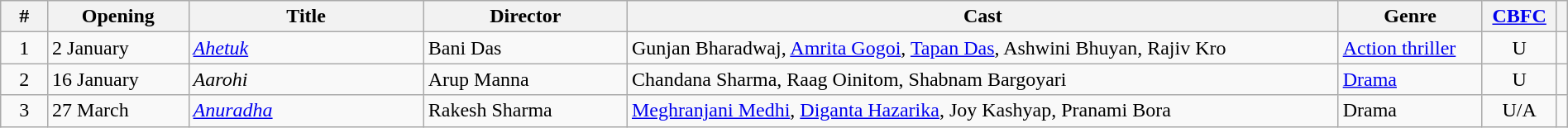<table class="wikitable" border="0" width= "100%">
<tr>
<th width="3%">#</th>
<th width="9%">Opening</th>
<th width="15%">Title</th>
<th width="13%">Director</th>
<th>Cast</th>
<th>Genre</th>
<th><a href='#'>CBFC</a></th>
<th></th>
</tr>
<tr>
<td align="center">1</td>
<td>2 January</td>
<td><em><a href='#'>Ahetuk</a></em></td>
<td>Bani Das</td>
<td>Gunjan Bharadwaj, <a href='#'>Amrita Gogoi</a>, <a href='#'>Tapan Das</a>, Ashwini Bhuyan, Rajiv Kro</td>
<td><a href='#'>Action thriller</a></td>
<td align="center">U</td>
<td align=center></td>
</tr>
<tr>
<td align="center">2</td>
<td>16 January</td>
<td><em>Aarohi</em></td>
<td>Arup Manna</td>
<td>Chandana Sharma, Raag Oinitom, Shabnam Bargoyari</td>
<td><a href='#'>Drama</a></td>
<td align="center">U</td>
<td align=center></td>
</tr>
<tr>
<td align="center">3</td>
<td>27 March</td>
<td><em><a href='#'>Anuradha</a></em></td>
<td>Rakesh Sharma</td>
<td><a href='#'>Meghranjani Medhi</a>, <a href='#'>Diganta Hazarika</a>, Joy Kashyap, Pranami Bora</td>
<td>Drama</td>
<td align="center">U/A</td>
<td align=center></td>
</tr>
</table>
